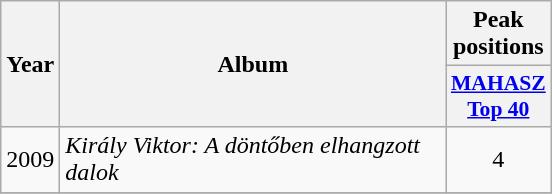<table class="wikitable">
<tr>
<th align="center" rowspan="2" width="10">Year</th>
<th align="center" rowspan="2" width="250">Album</th>
<th align="center" colspan="1" width="20">Peak positions</th>
</tr>
<tr>
<th scope="col" style="width:3em;font-size:90%;"><a href='#'>MAHASZ <br>Top 40</a></th>
</tr>
<tr>
<td style="text-align:center;">2009</td>
<td><em>Király Viktor: A döntőben elhangzott dalok</em></td>
<td style="text-align:center;">4</td>
</tr>
<tr>
</tr>
</table>
